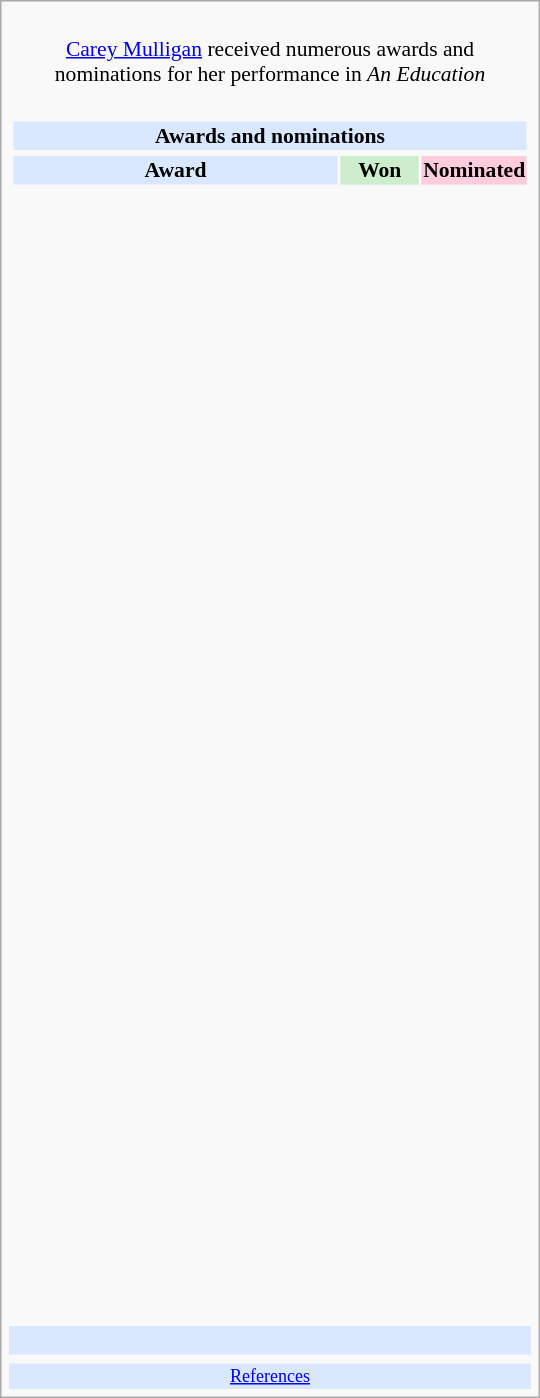<table class="infobox" style="width: 25em; text-align: left; font-size: 90%; vertical-align: middle;">
<tr>
<td colspan="3" style="text-align:center;"><br><a href='#'>Carey Mulligan</a> received numerous awards and nominations for her performance in <em>An Education</em></td>
</tr>
<tr>
<td colspan=3><br><table class="collapsible collapsed" width=100%>
<tr>
<th colspan=3 style="background-color: #D9E8FF; text-align: center;">Awards and nominations</th>
</tr>
<tr>
</tr>
<tr style="background:#d9e8ff; text-align:center;">
<td style="text-align:center;"><strong>Award</strong></td>
<td style="text-align:center; background:#cec; text-size:0.9em; width:50px;"><strong>Won</strong></td>
<td style="text-align:center; background:#fcd; text-size:0.9em; width:50px;"><strong>Nominated</strong></td>
</tr>
<tr>
<td style="text-align:center;"><br></td>
<td></td>
<td></td>
</tr>
<tr>
<td style="text-align:center;"><br></td>
<td></td>
<td></td>
</tr>
<tr>
<td style="text-align:center;"><br></td>
<td></td>
<td></td>
</tr>
<tr>
<td style="text-align:center;"><br></td>
<td></td>
<td></td>
</tr>
<tr>
<td style="text-align:center;"><br></td>
<td></td>
<td></td>
</tr>
<tr>
<td style="text-align:center;"><br></td>
<td></td>
<td></td>
</tr>
<tr>
<td style="text-align:center;"><br></td>
<td></td>
<td></td>
</tr>
<tr>
<td style="text-align:center;"><br></td>
<td></td>
<td></td>
</tr>
<tr>
<td style="text-align:center;"><br></td>
<td></td>
<td></td>
</tr>
<tr>
<td style="text-align:center;"><br></td>
<td></td>
<td></td>
</tr>
<tr>
<td style="text-align:center;"><br></td>
<td></td>
<td></td>
</tr>
<tr>
<td style="text-align:center;"><br></td>
<td></td>
<td></td>
</tr>
<tr>
<td style="text-align:center;"><br></td>
<td></td>
<td></td>
</tr>
<tr>
<td style="text-align:center;"><br></td>
<td></td>
<td></td>
</tr>
<tr>
<td style="text-align:center;"><br></td>
<td></td>
<td></td>
</tr>
<tr>
<td style="text-align:center;"><br></td>
<td></td>
<td></td>
</tr>
<tr>
<td style="text-align:center;"><br></td>
<td></td>
<td></td>
</tr>
<tr>
<td style="text-align:center;"><br></td>
<td></td>
<td></td>
</tr>
<tr>
<td style="text-align:center;"><br></td>
<td></td>
<td></td>
</tr>
<tr>
<td style="text-align:center;"><br></td>
<td></td>
<td></td>
</tr>
<tr>
<td style="text-align:center;"><br></td>
<td></td>
<td></td>
</tr>
<tr>
<td style="text-align:center;"><br></td>
<td></td>
<td></td>
</tr>
<tr>
<td style="text-align:center;"><br></td>
<td></td>
<td></td>
</tr>
<tr>
<td style="text-align:center;"><br></td>
<td></td>
<td></td>
</tr>
<tr>
<td style="text-align:center;"><br></td>
<td></td>
<td></td>
</tr>
<tr>
<td style="text-align:center;"><br></td>
<td></td>
<td></td>
</tr>
<tr>
<td style="text-align:center;"><br></td>
<td></td>
<td></td>
</tr>
<tr>
<td style="text-align:center;"><br></td>
<td></td>
<td></td>
</tr>
<tr>
<td style="text-align:center;"><br></td>
<td></td>
<td></td>
</tr>
<tr>
<td style="text-align:center;"><br></td>
<td></td>
<td></td>
</tr>
<tr>
<td style="text-align:center;"><br></td>
<td></td>
<td></td>
</tr>
<tr>
<td style="text-align:center;"><br></td>
<td></td>
<td></td>
</tr>
<tr>
<td style="text-align:center;"><br></td>
<td></td>
<td></td>
</tr>
<tr>
<td style="text-align:center;"><br></td>
<td></td>
<td></td>
</tr>
<tr>
<td style="text-align:center;"><br></td>
<td></td>
<td></td>
</tr>
<tr>
<td style="text-align:center;"><br></td>
<td></td>
<td></td>
</tr>
</table>
</td>
</tr>
<tr style="background:#d9e8ff;">
<td style="text-align:center;" colspan="3"><br></td>
</tr>
<tr>
<td></td>
<td></td>
<td></td>
</tr>
<tr style="background:#d9e8ff;">
<td colspan="3" style="font-size: smaller; text-align:center;"><a href='#'>References</a></td>
</tr>
</table>
